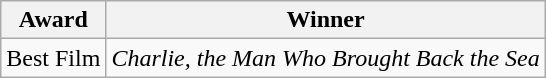<table class="wikitable">
<tr>
<th>Award</th>
<th>Winner</th>
</tr>
<tr>
<td>Best Film</td>
<td><em>Charlie, the Man Who Brought Back the Sea</em></td>
</tr>
</table>
